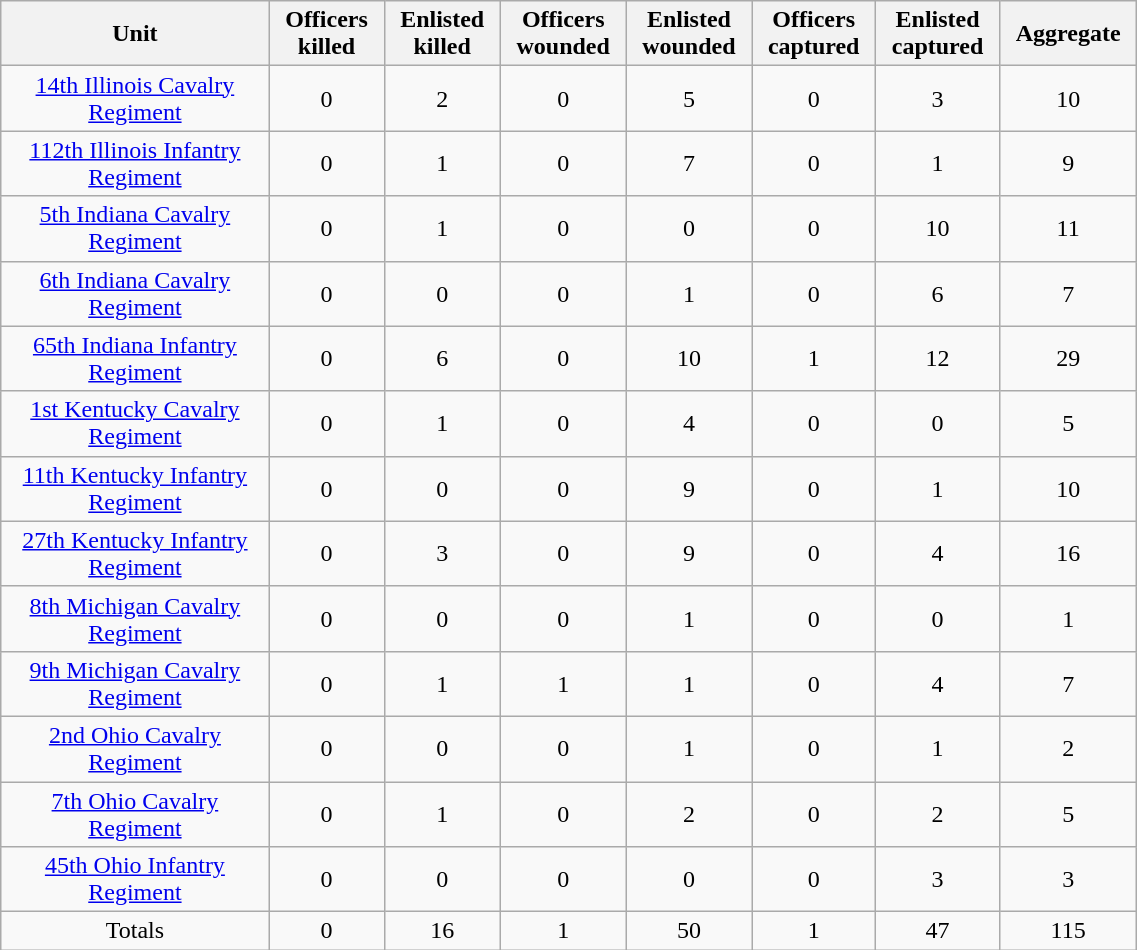<table class="wikitable" style="text-align:center; width:60%;">
<tr>
<th width=18%>Unit</th>
<th width=6%>Officers killed</th>
<th width=6%>Enlisted killed</th>
<th width=6%>Officers wounded</th>
<th width=6%>Enlisted wounded</th>
<th width=6%>Officers captured</th>
<th width=6%>Enlisted captured</th>
<th width=6%>Aggregate</th>
</tr>
<tr>
<td rowspan=1><a href='#'>14th Illinois Cavalry Regiment</a></td>
<td>0</td>
<td>2</td>
<td>0</td>
<td>5</td>
<td>0</td>
<td>3</td>
<td>10</td>
</tr>
<tr>
<td rowspan=1><a href='#'>112th Illinois Infantry Regiment</a></td>
<td>0</td>
<td>1</td>
<td>0</td>
<td>7</td>
<td>0</td>
<td>1</td>
<td>9</td>
</tr>
<tr>
<td rowspan=1><a href='#'>5th Indiana Cavalry Regiment</a></td>
<td>0</td>
<td>1</td>
<td>0</td>
<td>0</td>
<td>0</td>
<td>10</td>
<td>11</td>
</tr>
<tr>
<td rowspan=1><a href='#'>6th Indiana Cavalry Regiment</a></td>
<td>0</td>
<td>0</td>
<td>0</td>
<td>1</td>
<td>0</td>
<td>6</td>
<td>7</td>
</tr>
<tr>
<td rowspan=1><a href='#'>65th Indiana Infantry Regiment</a></td>
<td>0</td>
<td>6</td>
<td>0</td>
<td>10</td>
<td>1</td>
<td>12</td>
<td>29</td>
</tr>
<tr>
<td rowspan=1><a href='#'>1st Kentucky Cavalry Regiment</a></td>
<td>0</td>
<td>1</td>
<td>0</td>
<td>4</td>
<td>0</td>
<td>0</td>
<td>5</td>
</tr>
<tr>
<td rowspan=1><a href='#'>11th Kentucky Infantry Regiment</a></td>
<td>0</td>
<td>0</td>
<td>0</td>
<td>9</td>
<td>0</td>
<td>1</td>
<td>10</td>
</tr>
<tr>
<td rowspan=1><a href='#'>27th Kentucky Infantry Regiment</a></td>
<td>0</td>
<td>3</td>
<td>0</td>
<td>9</td>
<td>0</td>
<td>4</td>
<td>16</td>
</tr>
<tr>
<td rowspan=1><a href='#'>8th Michigan Cavalry Regiment</a></td>
<td>0</td>
<td>0</td>
<td>0</td>
<td>1</td>
<td>0</td>
<td>0</td>
<td>1</td>
</tr>
<tr>
<td rowspan=1><a href='#'>9th Michigan Cavalry Regiment</a></td>
<td>0</td>
<td>1</td>
<td>1</td>
<td>1</td>
<td>0</td>
<td>4</td>
<td>7</td>
</tr>
<tr>
<td rowspan=1><a href='#'>2nd Ohio Cavalry Regiment</a></td>
<td>0</td>
<td>0</td>
<td>0</td>
<td>1</td>
<td>0</td>
<td>1</td>
<td>2</td>
</tr>
<tr>
<td rowspan=1><a href='#'>7th Ohio Cavalry Regiment</a></td>
<td>0</td>
<td>1</td>
<td>0</td>
<td>2</td>
<td>0</td>
<td>2</td>
<td>5</td>
</tr>
<tr>
<td rowspan=1><a href='#'>45th Ohio Infantry Regiment</a></td>
<td>0</td>
<td>0</td>
<td>0</td>
<td>0</td>
<td>0</td>
<td>3</td>
<td>3</td>
</tr>
<tr>
<td rowspan=1>Totals</td>
<td>0</td>
<td>16</td>
<td>1</td>
<td>50</td>
<td>1</td>
<td>47</td>
<td>115</td>
</tr>
</table>
